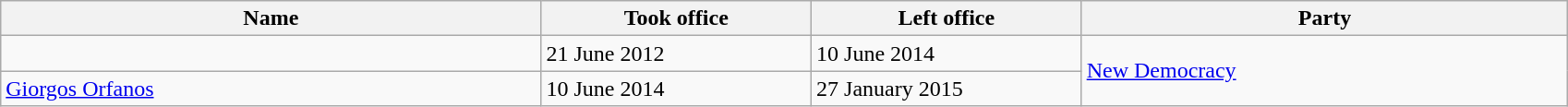<table class="wikitable">
<tr>
<th width="20%">Name</th>
<th width="10%">Took office</th>
<th width="10%">Left office</th>
<th width="18%">Party</th>
</tr>
<tr>
<td></td>
<td>21 June 2012</td>
<td>10 June 2014</td>
<td rowspan=2><a href='#'>New Democracy</a></td>
</tr>
<tr>
<td><a href='#'>Giorgos Orfanos</a></td>
<td>10 June 2014</td>
<td>27 January 2015</td>
</tr>
</table>
